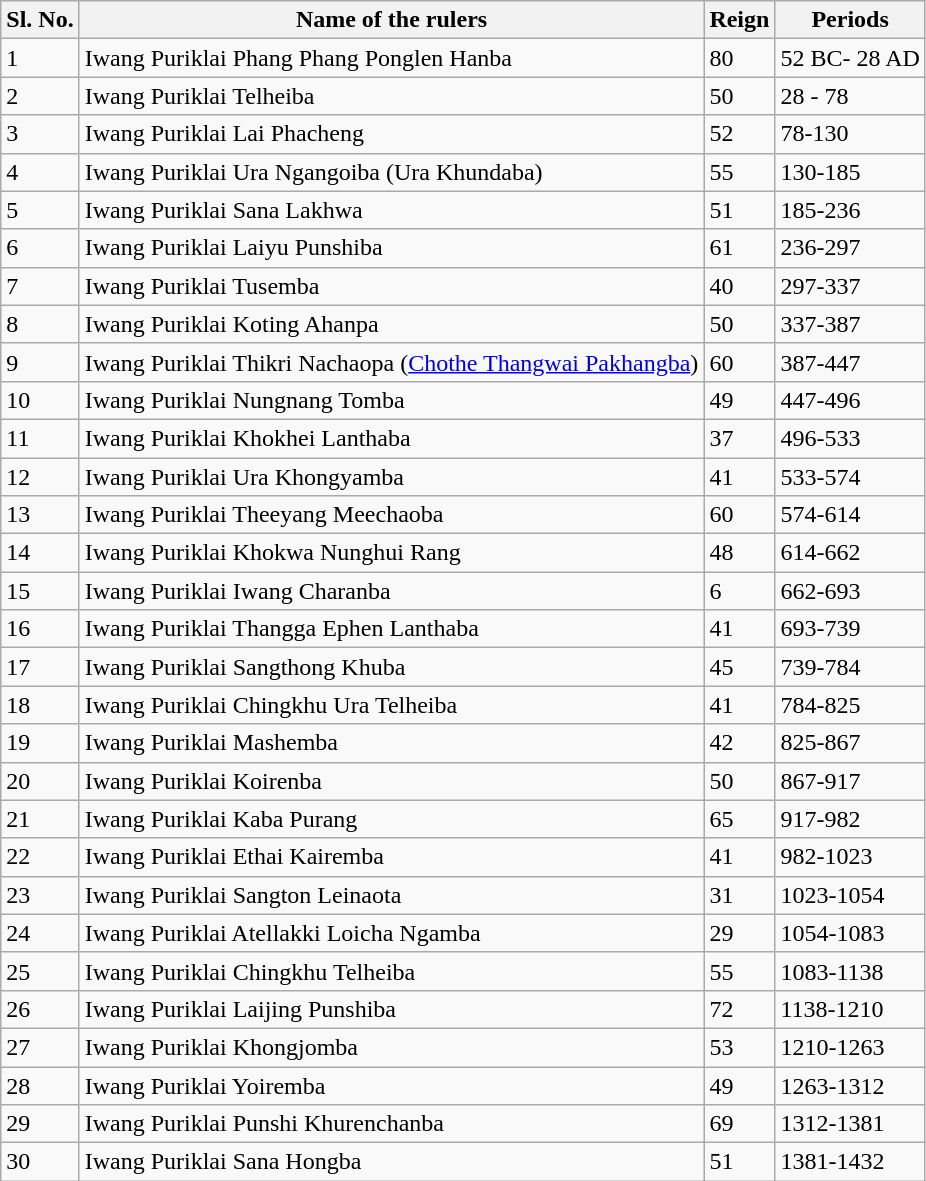<table class="wikitable">
<tr>
<th>Sl. No.</th>
<th>Name of the rulers</th>
<th>Reign</th>
<th>Periods</th>
</tr>
<tr>
<td>1</td>
<td>Iwang Puriklai Phang Phang Ponglen Hanba</td>
<td>80</td>
<td>52 BC- 28 AD</td>
</tr>
<tr>
<td>2</td>
<td>Iwang Puriklai Telheiba</td>
<td>50</td>
<td>28 - 78</td>
</tr>
<tr>
<td>3</td>
<td>Iwang Puriklai Lai Phacheng</td>
<td>52</td>
<td>78-130</td>
</tr>
<tr>
<td>4</td>
<td>Iwang Puriklai Ura Ngangoiba (Ura Khundaba)</td>
<td>55</td>
<td>130-185</td>
</tr>
<tr>
<td>5</td>
<td>Iwang Puriklai Sana Lakhwa</td>
<td>51</td>
<td>185-236</td>
</tr>
<tr>
<td>6</td>
<td>Iwang Puriklai Laiyu Punshiba</td>
<td>61</td>
<td>236-297</td>
</tr>
<tr>
<td>7</td>
<td>Iwang Puriklai Tusemba</td>
<td>40</td>
<td>297-337</td>
</tr>
<tr>
<td>8</td>
<td>Iwang Puriklai Koting Ahanpa</td>
<td>50</td>
<td>337-387</td>
</tr>
<tr>
<td>9</td>
<td>Iwang Puriklai Thikri Nachaopa (<a href='#'>Chothe Thangwai Pakhangba</a>)</td>
<td>60</td>
<td>387-447</td>
</tr>
<tr>
<td>10</td>
<td>Iwang Puriklai Nungnang Tomba</td>
<td>49</td>
<td>447-496</td>
</tr>
<tr>
<td>11</td>
<td>Iwang Puriklai Khokhei Lanthaba</td>
<td>37</td>
<td>496-533</td>
</tr>
<tr>
<td>12</td>
<td>Iwang Puriklai Ura Khongyamba</td>
<td>41</td>
<td>533-574</td>
</tr>
<tr>
<td>13</td>
<td>Iwang Puriklai Theeyang Meechaoba</td>
<td>60</td>
<td>574-614</td>
</tr>
<tr>
<td>14</td>
<td>Iwang Puriklai Khokwa Nunghui Rang</td>
<td>48</td>
<td>614-662</td>
</tr>
<tr>
<td>15</td>
<td>Iwang Puriklai Iwang Charanba</td>
<td>6</td>
<td>662-693</td>
</tr>
<tr>
<td>16</td>
<td>Iwang Puriklai Thangga Ephen Lanthaba</td>
<td>41</td>
<td>693-739</td>
</tr>
<tr>
<td>17</td>
<td>Iwang Puriklai Sangthong Khuba</td>
<td>45</td>
<td>739-784</td>
</tr>
<tr>
<td>18</td>
<td>Iwang Puriklai Chingkhu Ura Telheiba</td>
<td>41</td>
<td>784-825</td>
</tr>
<tr>
<td>19</td>
<td>Iwang Puriklai Mashemba</td>
<td>42</td>
<td>825-867</td>
</tr>
<tr>
<td>20</td>
<td>Iwang Puriklai Koirenba</td>
<td>50</td>
<td>867-917</td>
</tr>
<tr>
<td>21</td>
<td>Iwang Puriklai Kaba Purang</td>
<td>65</td>
<td>917-982</td>
</tr>
<tr>
<td>22</td>
<td>Iwang Puriklai Ethai Kairemba</td>
<td>41</td>
<td>982-1023</td>
</tr>
<tr>
<td>23</td>
<td>Iwang Puriklai Sangton Leinaota</td>
<td>31</td>
<td>1023-1054</td>
</tr>
<tr>
<td>24</td>
<td>Iwang Puriklai Atellakki Loicha Ngamba</td>
<td>29</td>
<td>1054-1083</td>
</tr>
<tr>
<td>25</td>
<td>Iwang Puriklai Chingkhu Telheiba</td>
<td>55</td>
<td>1083-1138</td>
</tr>
<tr>
<td>26</td>
<td>Iwang Puriklai Laijing Punshiba</td>
<td>72</td>
<td>1138-1210</td>
</tr>
<tr>
<td>27</td>
<td>Iwang Puriklai Khongjomba</td>
<td>53</td>
<td>1210-1263</td>
</tr>
<tr>
<td>28</td>
<td>Iwang Puriklai Yoiremba</td>
<td>49</td>
<td>1263-1312</td>
</tr>
<tr>
<td>29</td>
<td>Iwang Puriklai Punshi Khurenchanba</td>
<td>69</td>
<td>1312-1381</td>
</tr>
<tr>
<td>30</td>
<td>Iwang Puriklai Sana Hongba</td>
<td>51</td>
<td>1381-1432</td>
</tr>
</table>
